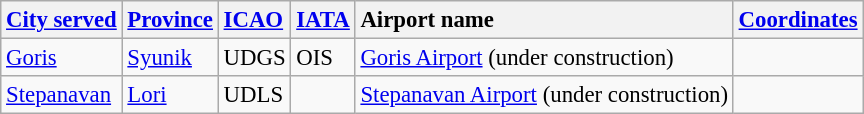<table class="wikitable sortable" style="font-size:95%;">
<tr valign="baseline">
<th style="text-align:left; white-space:nowrap;"><a href='#'>City served</a></th>
<th style="text-align:left;"><a href='#'>Province</a></th>
<th style="text-align:left;"><a href='#'>ICAO</a></th>
<th style="text-align:left;"><a href='#'>IATA</a></th>
<th style="text-align:left; white-space:nowrap;">Airport name</th>
<th style="text-align:left;"><a href='#'>Coordinates</a></th>
</tr>
<tr valign="top">
<td><a href='#'>Goris</a></td>
<td><a href='#'>Syunik</a></td>
<td>UDGS</td>
<td>OIS</td>
<td><a href='#'>Goris Airport</a> (under construction)</td>
<td></td>
</tr>
<tr valign="top">
<td><a href='#'>Stepanavan</a></td>
<td><a href='#'>Lori</a></td>
<td>UDLS</td>
<td></td>
<td><a href='#'>Stepanavan Airport</a> (under construction)</td>
<td></td>
</tr>
</table>
